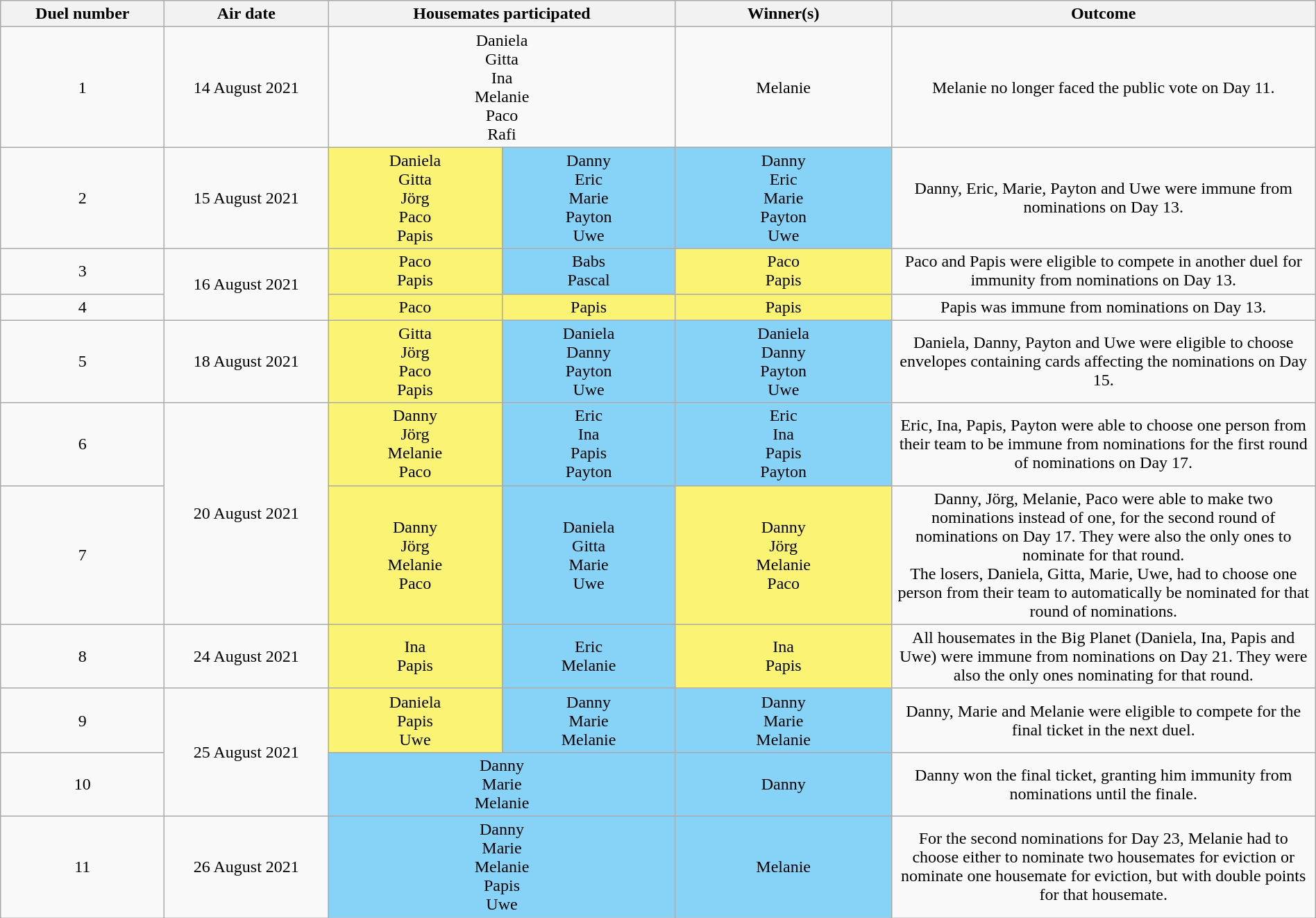<table class="wikitable" style="width:100%; text-align:center;">
<tr>
<th scope="col" style="width:150px">Duel number</th>
<th scope="col" style="width:150px">Air date</th>
<th scope="col" style="width:200px" colspan="2">Housemates participated</th>
<th scope="col" style="width:200px">Winner(s)</th>
<th scope="col" style="width:400px">Outcome</th>
</tr>
<tr>
<td>1</td>
<td>14 August 2021</td>
<td colspan="2">Daniela<br>Gitta<br>Ina<br>Melanie<br>Paco<br>Rafi</td>
<td>Melanie</td>
<td>Melanie no longer faced the public vote on Day 11.</td>
</tr>
<tr>
<td>2</td>
<td>15 August 2021</td>
<td style="background-color:#FBF373">Daniela<br>Gitta<br>Jörg<br>Paco<br>Papis</td>
<td style="background-color:#87D3F8">Danny<br>Eric<br>Marie<br>Payton<br>Uwe</td>
<td style="background-color:#87D3F8">Danny<br>Eric<br>Marie<br>Payton<br>Uwe</td>
<td>Danny, Eric, Marie, Payton and Uwe were immune from nominations on Day 13.</td>
</tr>
<tr>
<td>3</td>
<td rowspan="2">16 August 2021</td>
<td style="background-color:#FBF373">Paco<br>Papis</td>
<td style="background-color:#87D3F8">Babs<br>Pascal</td>
<td style="background-color:#FBF373">Paco<br>Papis</td>
<td>Paco and Papis were eligible to compete in another duel for immunity from nominations on Day 13.</td>
</tr>
<tr>
<td>4</td>
<td style="background-color:#FBF373">Paco</td>
<td style="background-color:#FBF373">Papis</td>
<td style="background-color:#FBF373">Papis</td>
<td>Papis was immune from nominations on Day 13.</td>
</tr>
<tr>
<td>5</td>
<td>18 August 2021</td>
<td style="background-color:#FBF373">Gitta<br>Jörg<br>Paco<br>Papis</td>
<td style="background-color:#87D3F8">Daniela<br>Danny<br>Payton<br>Uwe</td>
<td style="background-color:#87D3F8">Daniela<br>Danny<br>Payton<br>Uwe</td>
<td>Daniela, Danny, Payton and Uwe were eligible to choose envelopes containing cards affecting the nominations on Day 15.</td>
</tr>
<tr>
<td>6</td>
<td rowspan="2">20 August 2021</td>
<td style="background-color:#FBF373">Danny<br>Jörg<br>Melanie<br>Paco</td>
<td style="background-color:#87D3F8">Eric<br>Ina<br>Papis<br>Payton</td>
<td style="background-color:#87D3F8">Eric<br>Ina<br>Papis<br>Payton</td>
<td>Eric, Ina, Papis, Payton were able to choose one person from their team to be immune from nominations for the first round of nominations on Day 17.</td>
</tr>
<tr>
<td>7</td>
<td style="background-color:#FBF373">Danny<br>Jörg<br>Melanie<br>Paco</td>
<td style="background-color:#87D3F8">Daniela<br>Gitta<br>Marie<br>Uwe</td>
<td style="background-color:#FBF373">Danny<br>Jörg<br>Melanie<br>Paco</td>
<td>Danny, Jörg, Melanie, Paco were able to make two nominations instead of one, for the second round of nominations on Day 17. They were also the only ones to nominate for that round.<br>The losers, Daniela, Gitta, Marie, Uwe, had to choose one person from their team to automatically be nominated for that round of nominations.</td>
</tr>
<tr>
<td>8</td>
<td>24 August 2021</td>
<td style="background-color:#FBF373">Ina<br>Papis</td>
<td style="background-color:#87D3F8">Eric<br>Melanie</td>
<td style="background-color:#FBF373">Ina<br>Papis</td>
<td>All housemates in the Big Planet (Daniela, Ina, Papis and Uwe) were immune from nominations on Day 21. They were also the only ones nominating for that round.</td>
</tr>
<tr>
<td>9</td>
<td rowspan="2">25 August 2021</td>
<td style="background-color:#FBF373">Daniela<br>Papis<br>Uwe</td>
<td style="background-color:#87D3F8">Danny<br>Marie<br>Melanie</td>
<td style="background-color:#87D3F8">Danny<br>Marie<br>Melanie</td>
<td>Danny, Marie and Melanie were eligible to compete for the final ticket in the next duel.</td>
</tr>
<tr>
<td>10</td>
<td colspan="2" style="background-color:#87D3F8">Danny<br>Marie<br>Melanie</td>
<td style="background-color:#87D3F8">Danny</td>
<td>Danny won the final ticket, granting him immunity from nominations until the finale.</td>
</tr>
<tr>
<td>11</td>
<td>26 August 2021</td>
<td colspan="2" style="background-color:#87D3F8">Danny<br>Marie<br>Melanie<br>Papis<br>Uwe</td>
<td style="background-color:#87D3F8">Melanie</td>
<td>For the second nominations for Day 23, Melanie had to choose either to nominate two housemates for eviction or nominate one housemate for eviction, but with double points for that housemate.</td>
</tr>
</table>
